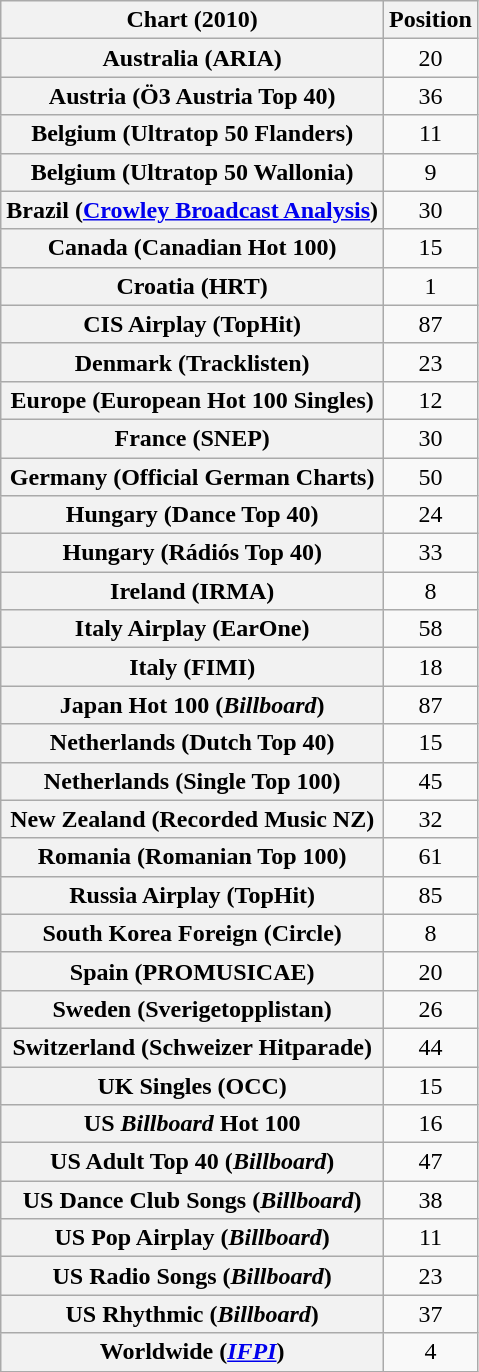<table class="wikitable sortable plainrowheaders" style="text-align:center">
<tr>
<th scope="col">Chart (2010)</th>
<th scope="col">Position</th>
</tr>
<tr>
<th scope="row">Australia (ARIA)</th>
<td>20</td>
</tr>
<tr>
<th scope="row">Austria (Ö3 Austria Top 40)</th>
<td>36</td>
</tr>
<tr>
<th scope="row">Belgium (Ultratop 50 Flanders)</th>
<td>11</td>
</tr>
<tr>
<th scope="row">Belgium (Ultratop 50 Wallonia)</th>
<td>9</td>
</tr>
<tr>
<th scope="row">Brazil (<a href='#'>Crowley Broadcast Analysis</a>)</th>
<td>30</td>
</tr>
<tr>
<th scope="row">Canada (Canadian Hot 100)</th>
<td>15</td>
</tr>
<tr>
<th scope="row">Croatia (HRT)</th>
<td>1</td>
</tr>
<tr>
<th scope="row">CIS Airplay (TopHit)</th>
<td>87</td>
</tr>
<tr>
<th scope="row">Denmark (Tracklisten)</th>
<td>23</td>
</tr>
<tr>
<th scope="row">Europe (European Hot 100 Singles)</th>
<td>12</td>
</tr>
<tr>
<th scope="row">France (SNEP)</th>
<td>30</td>
</tr>
<tr>
<th scope="row">Germany (Official German Charts)</th>
<td>50</td>
</tr>
<tr>
<th scope="row">Hungary (Dance Top 40)</th>
<td>24</td>
</tr>
<tr>
<th scope="row">Hungary (Rádiós Top 40)</th>
<td>33</td>
</tr>
<tr>
<th scope="row">Ireland (IRMA)</th>
<td>8</td>
</tr>
<tr>
<th scope="row">Italy Airplay (EarOne)</th>
<td>58</td>
</tr>
<tr>
<th scope="row">Italy (FIMI)</th>
<td>18</td>
</tr>
<tr>
<th scope="row">Japan Hot 100 (<em>Billboard</em>)</th>
<td>87</td>
</tr>
<tr>
<th scope="row">Netherlands (Dutch Top 40)</th>
<td>15</td>
</tr>
<tr>
<th scope="row">Netherlands (Single Top 100)</th>
<td>45</td>
</tr>
<tr>
<th scope="row">New Zealand (Recorded Music NZ)</th>
<td>32</td>
</tr>
<tr>
<th scope="row">Romania (Romanian Top 100)</th>
<td>61</td>
</tr>
<tr>
<th scope="row">Russia Airplay (TopHit)</th>
<td>85</td>
</tr>
<tr>
<th scope="row">South Korea Foreign (Circle)</th>
<td>8</td>
</tr>
<tr>
<th scope="row">Spain (PROMUSICAE)</th>
<td>20</td>
</tr>
<tr>
<th scope="row">Sweden (Sverigetopplistan)</th>
<td>26</td>
</tr>
<tr>
<th scope="row">Switzerland (Schweizer Hitparade)</th>
<td>44</td>
</tr>
<tr>
<th scope="row">UK Singles (OCC)</th>
<td>15</td>
</tr>
<tr>
<th scope="row">US <em>Billboard</em> Hot 100</th>
<td>16</td>
</tr>
<tr>
<th scope="row">US Adult Top 40 (<em>Billboard</em>)</th>
<td>47</td>
</tr>
<tr>
<th scope="row">US Dance Club Songs (<em>Billboard</em>)</th>
<td>38</td>
</tr>
<tr>
<th scope="row">US Pop Airplay (<em>Billboard</em>)</th>
<td>11</td>
</tr>
<tr>
<th scope="row">US Radio Songs (<em>Billboard</em>)</th>
<td>23</td>
</tr>
<tr>
<th scope="row">US Rhythmic (<em>Billboard</em>)</th>
<td>37</td>
</tr>
<tr>
<th scope="row">Worldwide (<em><a href='#'>IFPI</a></em>)</th>
<td>4</td>
</tr>
</table>
